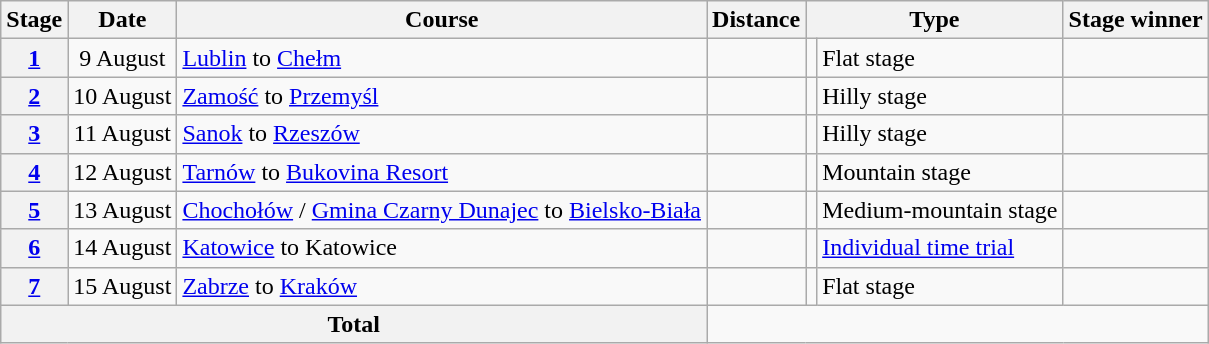<table class="wikitable">
<tr>
<th scope="col">Stage</th>
<th scope="col">Date</th>
<th scope="col">Course</th>
<th scope="col">Distance</th>
<th scope="col" colspan="2">Type</th>
<th scope="col">Stage winner</th>
</tr>
<tr>
<th scope="row" style="text-align:center;"><a href='#'>1</a></th>
<td style="text-align:center;">9 August</td>
<td><a href='#'>Lublin</a> to <a href='#'>Chełm</a></td>
<td style="text-align:center;"></td>
<td></td>
<td>Flat stage</td>
<td></td>
</tr>
<tr>
<th scope="row" style="text-align:center;"><a href='#'>2</a></th>
<td style="text-align:center;">10 August</td>
<td><a href='#'>Zamość</a> to <a href='#'>Przemyśl</a></td>
<td style="text-align:center;"></td>
<td></td>
<td>Hilly stage</td>
<td></td>
</tr>
<tr>
<th scope="row" style="text-align:center;"><a href='#'>3</a></th>
<td style="text-align:center;">11 August</td>
<td><a href='#'>Sanok</a> to <a href='#'>Rzeszów</a></td>
<td style="text-align:center;"></td>
<td></td>
<td>Hilly stage</td>
<td></td>
</tr>
<tr>
<th scope="row" style="text-align:center;"><a href='#'>4</a></th>
<td style="text-align:center;">12 August</td>
<td><a href='#'>Tarnów</a> to <a href='#'>Bukovina Resort</a></td>
<td style="text-align:center;"></td>
<td></td>
<td>Mountain stage</td>
<td></td>
</tr>
<tr>
<th scope="row" style="text-align:center;"><a href='#'>5</a></th>
<td style="text-align:center;">13 August</td>
<td><a href='#'>Chochołów</a> / <a href='#'>Gmina Czarny Dunajec</a> to <a href='#'>Bielsko-Biała</a></td>
<td style="text-align:center;"></td>
<td></td>
<td>Medium-mountain stage</td>
<td></td>
</tr>
<tr>
<th scope="row" style="text-align:center;"><a href='#'>6</a></th>
<td style="text-align:center;">14 August</td>
<td><a href='#'>Katowice</a> to Katowice</td>
<td style="text-align:center;"></td>
<td></td>
<td><a href='#'>Individual time trial</a></td>
<td></td>
</tr>
<tr>
<th scope="row" style="text-align:center;"><a href='#'>7</a></th>
<td style="text-align:center;">15 August</td>
<td><a href='#'>Zabrze</a> to <a href='#'>Kraków</a></td>
<td style="text-align:center;"></td>
<td></td>
<td>Flat stage</td>
<td></td>
</tr>
<tr>
<th colspan="3">Total</th>
<td colspan="4" style="text-align:center;"></td>
</tr>
</table>
